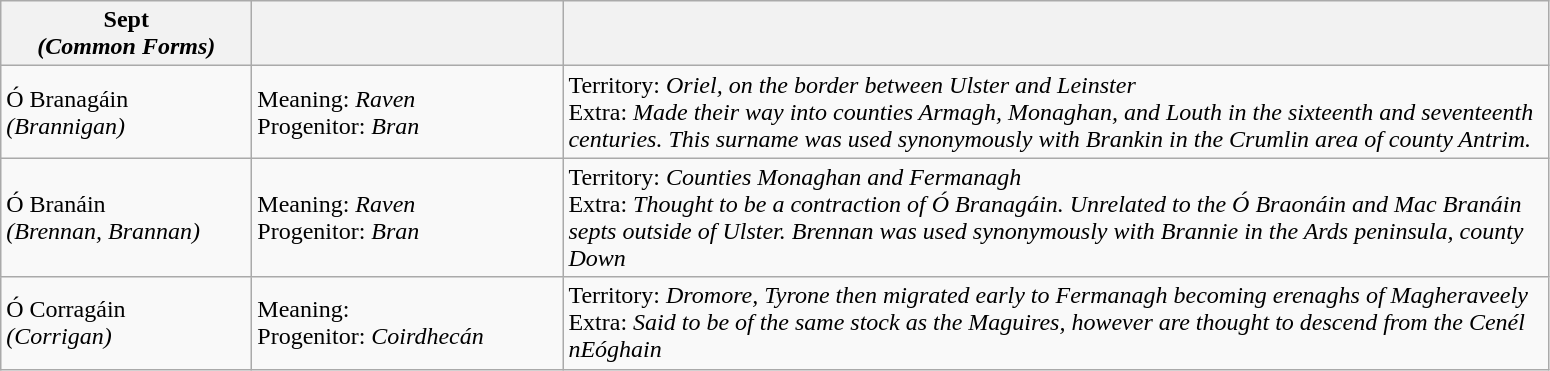<table class="wikitable">
<tr>
<th width="160"><strong>Sept</strong><br><strong><em>(Common Forms)</em></strong></th>
<th width="200"></th>
<th width="650"></th>
</tr>
<tr>
<td>Ó Branagáin<br><em>(Brannigan)</em></td>
<td>Meaning: <em>Raven</em><br>Progenitor: <em>Bran</em></td>
<td>Territory: <em>Oriel, on the border between Ulster and Leinster</em><br>Extra: <em>Made their way into counties Armagh, Monaghan, and Louth in the sixteenth and seventeenth centuries. This surname was used synonymously with Brankin in the Crumlin area of county Antrim.</em></td>
</tr>
<tr>
<td>Ó Branáin<br><em>(Brennan, Brannan)</em></td>
<td>Meaning: <em>Raven</em><br>Progenitor: <em>Bran</em></td>
<td>Territory: <em>Counties Monaghan and Fermanagh</em><br>Extra: <em>Thought to be a contraction of Ó Branagáin. Unrelated to the Ó Braonáin and Mac Branáin septs outside of Ulster. Brennan was used synonymously with Brannie in the Ards peninsula, county Down</em></td>
</tr>
<tr>
<td>Ó Corragáin<br><em>(Corrigan)</em></td>
<td>Meaning: <br>Progenitor: <em>Coirdhecán</em></td>
<td>Territory: <em>Dromore, Tyrone then migrated early to Fermanagh becoming erenaghs of Magheraveely</em><br>Extra: <em>Said to be of the same stock as the Maguires, however are thought to descend from the Cenél nEóghain</em></td>
</tr>
</table>
